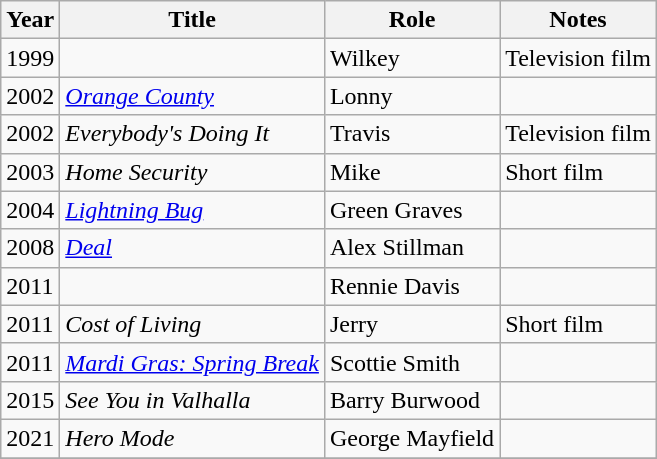<table class="wikitable sortable">
<tr>
<th>Year</th>
<th>Title</th>
<th>Role</th>
<th class="unsortable">Notes</th>
</tr>
<tr>
<td>1999</td>
<td><em></em></td>
<td>Wilkey</td>
<td>Television film</td>
</tr>
<tr>
<td>2002</td>
<td><em><a href='#'>Orange County</a></em></td>
<td>Lonny</td>
<td></td>
</tr>
<tr>
<td>2002</td>
<td><em>Everybody's Doing It</em></td>
<td>Travis</td>
<td>Television film</td>
</tr>
<tr>
<td>2003</td>
<td><em>Home Security</em></td>
<td>Mike</td>
<td>Short film</td>
</tr>
<tr>
<td>2004</td>
<td><em><a href='#'>Lightning Bug</a></em></td>
<td>Green Graves</td>
<td></td>
</tr>
<tr>
<td>2008</td>
<td><em><a href='#'>Deal</a></em></td>
<td>Alex Stillman</td>
<td></td>
</tr>
<tr>
<td>2011</td>
<td><em></em></td>
<td>Rennie Davis</td>
<td></td>
</tr>
<tr>
<td>2011</td>
<td><em>Cost of Living</em></td>
<td>Jerry</td>
<td>Short film</td>
</tr>
<tr>
<td>2011</td>
<td><em><a href='#'>Mardi Gras: Spring Break</a></em></td>
<td>Scottie Smith</td>
<td></td>
</tr>
<tr>
<td>2015</td>
<td><em>See You in Valhalla</em></td>
<td>Barry Burwood</td>
<td></td>
</tr>
<tr>
<td>2021</td>
<td><em>Hero Mode</em></td>
<td>George Mayfield</td>
<td></td>
</tr>
<tr>
</tr>
</table>
